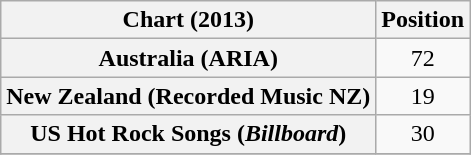<table class="wikitable plainrowheaders sortable">
<tr>
<th scope="col">Chart (2013)</th>
<th scope="col">Position</th>
</tr>
<tr>
<th scope="row">Australia (ARIA)</th>
<td align=center>72</td>
</tr>
<tr>
<th scope="row">New Zealand (Recorded Music NZ)</th>
<td align=center>19</td>
</tr>
<tr>
<th scope="row">US Hot Rock Songs (<em>Billboard</em>)</th>
<td align=center>30</td>
</tr>
<tr>
</tr>
</table>
